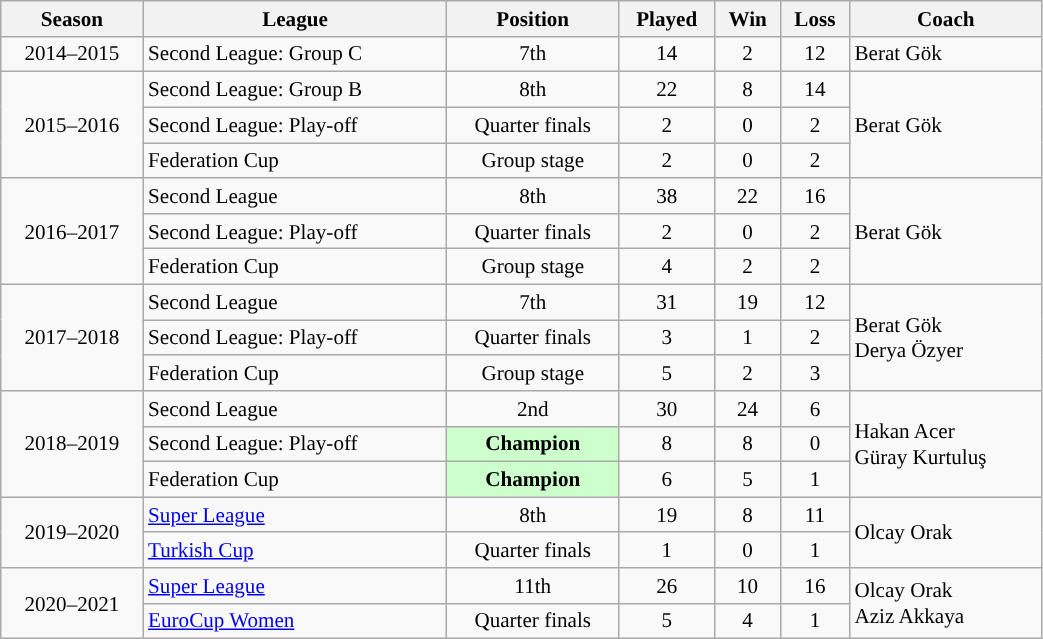<table class="wikitable" style="font-size:88%; width:55%;">
<tr>
<th>Season</th>
<th>League</th>
<th>Position</th>
<th>Played</th>
<th>Win</th>
<th>Loss</th>
<th>Coach</th>
</tr>
<tr style="text-align:center;">
<td>2014–2015</td>
<td align=left>Second League: Group C</td>
<td>7th</td>
<td>14</td>
<td>2</td>
<td>12</td>
<td align=left> Berat Gök</td>
</tr>
<tr style="text-align:center;">
<td rowspan=3>2015–2016</td>
<td align=left>Second League: Group B</td>
<td>8th</td>
<td>22</td>
<td>8</td>
<td>14</td>
<td align=left rowspan=3> Berat Gök</td>
</tr>
<tr style="text-align:center;">
<td align=left>Second League: Play-off</td>
<td>Quarter finals</td>
<td>2</td>
<td>0</td>
<td>2</td>
</tr>
<tr style="text-align:center;">
<td align=left>Federation Cup</td>
<td>Group stage</td>
<td>2</td>
<td>0</td>
<td>2</td>
</tr>
<tr style="text-align:center;">
<td rowspan=3>2016–2017</td>
<td align=left>Second League</td>
<td>8th</td>
<td>38</td>
<td>22</td>
<td>16</td>
<td align=left rowspan=3> Berat Gök</td>
</tr>
<tr style="text-align:center;">
<td align=left>Second League: Play-off</td>
<td>Quarter finals</td>
<td>2</td>
<td>0</td>
<td>2</td>
</tr>
<tr style="text-align:center;">
<td align=left>Federation Cup</td>
<td>Group stage</td>
<td>4</td>
<td>2</td>
<td>2</td>
</tr>
<tr style="text-align:center;">
<td rowspan=3>2017–2018</td>
<td align=left>Second League</td>
<td>7th</td>
<td>31</td>
<td>19</td>
<td>12</td>
<td align=left rowspan=3> Berat Gök<br>  Derya Özyer</td>
</tr>
<tr style="text-align:center;">
<td align=left>Second League: Play-off</td>
<td>Quarter finals</td>
<td>3</td>
<td>1</td>
<td>2</td>
</tr>
<tr style="text-align:center;">
<td align=left>Federation Cup</td>
<td>Group stage</td>
<td>5</td>
<td>2</td>
<td>3</td>
</tr>
<tr style="text-align:center;">
<td rowspan=3>2018–2019</td>
<td align=left>Second League</td>
<td>2nd</td>
<td>30</td>
<td>24</td>
<td>6</td>
<td align=left rowspan=3> Hakan Acer<br>  Güray Kurtuluş</td>
</tr>
<tr style="text-align:center;">
<td align=left>Second League: Play-off</td>
<td style="background:#cfc;"><strong>Champion</strong></td>
<td>8</td>
<td>8</td>
<td>0</td>
</tr>
<tr style="text-align:center;">
<td align=left>Federation Cup</td>
<td style="background:#cfc;"><strong>Champion</strong></td>
<td>6</td>
<td>5</td>
<td>1</td>
</tr>
<tr style="text-align:center;">
<td rowspan=2>2019–2020</td>
<td align=left><a href='#'>Super League</a></td>
<td>8th</td>
<td>19</td>
<td>8</td>
<td>11</td>
<td align=left rowspan=2> Olcay Orak</td>
</tr>
<tr style="text-align:center;">
<td align=left><a href='#'>Turkish Cup</a></td>
<td>Quarter finals</td>
<td>1</td>
<td>0</td>
<td>1</td>
</tr>
<tr style="text-align:center;">
<td rowspan=2>2020–2021</td>
<td align=left><a href='#'>Super League</a></td>
<td>11th</td>
<td>26</td>
<td>10</td>
<td>16</td>
<td align=left rowspan=2> Olcay Orak <br>  Aziz Akkaya</td>
</tr>
<tr style="text-align:center;">
<td align=left><a href='#'>EuroCup Women</a></td>
<td>Quarter finals</td>
<td>5</td>
<td>4</td>
<td>1</td>
</tr>
</table>
